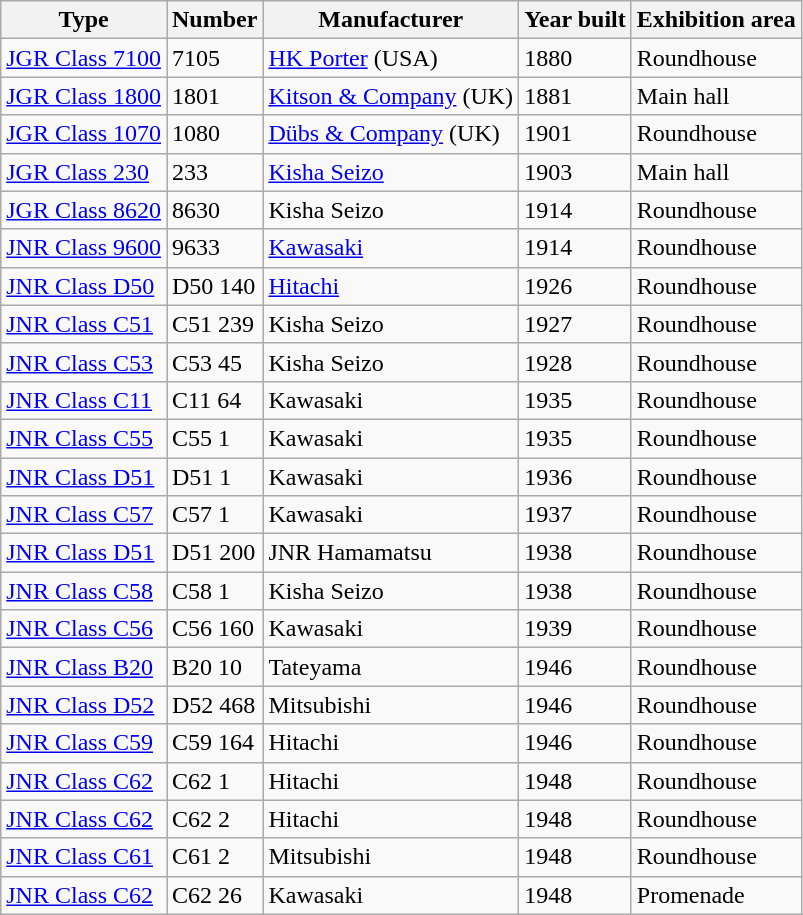<table class="wikitable">
<tr>
<th>Type</th>
<th>Number</th>
<th>Manufacturer</th>
<th>Year built</th>
<th>Exhibition area</th>
</tr>
<tr>
<td><a href='#'>JGR Class 7100</a></td>
<td>7105</td>
<td><a href='#'>HK Porter</a> (USA)</td>
<td>1880</td>
<td>Roundhouse</td>
</tr>
<tr>
<td><a href='#'>JGR Class 1800</a></td>
<td>1801</td>
<td><a href='#'>Kitson & Company</a> (UK)</td>
<td>1881</td>
<td>Main hall</td>
</tr>
<tr>
<td><a href='#'>JGR Class 1070</a></td>
<td>1080</td>
<td><a href='#'>Dübs & Company</a> (UK)</td>
<td>1901</td>
<td>Roundhouse</td>
</tr>
<tr>
<td><a href='#'>JGR Class 230</a></td>
<td>233</td>
<td><a href='#'>Kisha Seizo</a></td>
<td>1903</td>
<td>Main hall</td>
</tr>
<tr>
<td><a href='#'>JGR Class 8620</a></td>
<td>8630</td>
<td>Kisha Seizo</td>
<td>1914</td>
<td>Roundhouse</td>
</tr>
<tr>
<td><a href='#'>JNR Class 9600</a></td>
<td>9633</td>
<td><a href='#'>Kawasaki</a></td>
<td>1914</td>
<td>Roundhouse</td>
</tr>
<tr>
<td><a href='#'>JNR Class D50</a></td>
<td>D50 140</td>
<td><a href='#'>Hitachi</a></td>
<td>1926</td>
<td>Roundhouse</td>
</tr>
<tr>
<td><a href='#'>JNR Class C51</a></td>
<td>C51 239</td>
<td>Kisha Seizo</td>
<td>1927</td>
<td>Roundhouse</td>
</tr>
<tr>
<td><a href='#'>JNR Class C53</a></td>
<td>C53 45</td>
<td>Kisha Seizo</td>
<td>1928</td>
<td>Roundhouse</td>
</tr>
<tr>
<td><a href='#'>JNR Class C11</a></td>
<td>C11 64</td>
<td>Kawasaki</td>
<td>1935</td>
<td>Roundhouse</td>
</tr>
<tr>
<td><a href='#'>JNR Class C55</a></td>
<td>C55 1</td>
<td>Kawasaki</td>
<td>1935</td>
<td>Roundhouse</td>
</tr>
<tr>
<td><a href='#'>JNR Class D51</a></td>
<td>D51 1</td>
<td>Kawasaki</td>
<td>1936</td>
<td>Roundhouse</td>
</tr>
<tr>
<td><a href='#'>JNR Class C57</a></td>
<td>C57 1</td>
<td>Kawasaki</td>
<td>1937</td>
<td>Roundhouse</td>
</tr>
<tr>
<td><a href='#'>JNR Class D51</a></td>
<td>D51 200</td>
<td>JNR Hamamatsu</td>
<td>1938</td>
<td>Roundhouse</td>
</tr>
<tr>
<td><a href='#'>JNR Class C58</a></td>
<td>C58 1</td>
<td>Kisha Seizo</td>
<td>1938</td>
<td>Roundhouse</td>
</tr>
<tr>
<td><a href='#'>JNR Class C56</a></td>
<td>C56 160</td>
<td>Kawasaki</td>
<td>1939</td>
<td>Roundhouse</td>
</tr>
<tr>
<td><a href='#'>JNR Class B20</a></td>
<td>B20 10</td>
<td>Tateyama</td>
<td>1946</td>
<td>Roundhouse</td>
</tr>
<tr>
<td><a href='#'>JNR Class D52</a></td>
<td>D52 468</td>
<td>Mitsubishi</td>
<td>1946</td>
<td>Roundhouse</td>
</tr>
<tr>
<td><a href='#'>JNR Class C59</a></td>
<td>C59 164</td>
<td>Hitachi</td>
<td>1946</td>
<td>Roundhouse</td>
</tr>
<tr>
<td><a href='#'>JNR Class C62</a></td>
<td>C62 1</td>
<td>Hitachi</td>
<td>1948</td>
<td>Roundhouse</td>
</tr>
<tr>
<td><a href='#'>JNR Class C62</a></td>
<td>C62 2</td>
<td>Hitachi</td>
<td>1948</td>
<td>Roundhouse</td>
</tr>
<tr>
<td><a href='#'>JNR Class C61</a></td>
<td>C61 2</td>
<td>Mitsubishi</td>
<td>1948</td>
<td>Roundhouse</td>
</tr>
<tr>
<td><a href='#'>JNR Class C62</a></td>
<td>C62 26</td>
<td>Kawasaki</td>
<td>1948</td>
<td>Promenade</td>
</tr>
</table>
